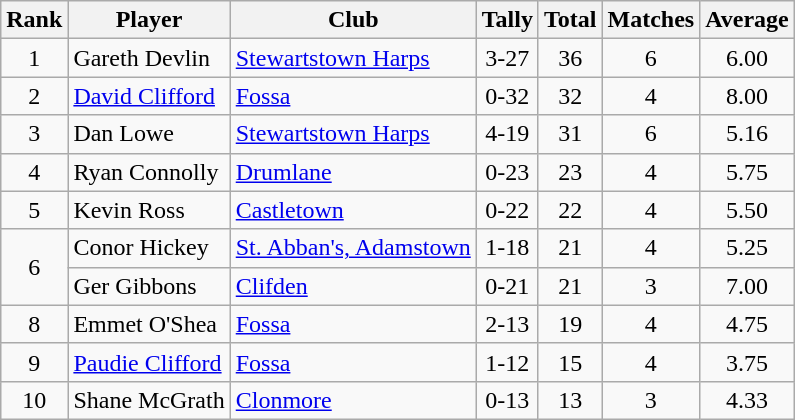<table class="wikitable">
<tr>
<th>Rank</th>
<th>Player</th>
<th>Club</th>
<th>Tally</th>
<th>Total</th>
<th>Matches</th>
<th>Average</th>
</tr>
<tr>
<td rowspan="1" style="text-align:center;">1</td>
<td>Gareth Devlin</td>
<td><a href='#'>Stewartstown Harps</a></td>
<td align=center>3-27</td>
<td align=center>36</td>
<td align=center>6</td>
<td align=center>6.00</td>
</tr>
<tr>
<td rowspan="1" style="text-align:center;">2</td>
<td><a href='#'>David Clifford</a></td>
<td><a href='#'>Fossa</a></td>
<td align=center>0-32</td>
<td align=center>32</td>
<td align=center>4</td>
<td align=center>8.00</td>
</tr>
<tr>
<td rowspan="1" style="text-align:center;">3</td>
<td>Dan Lowe</td>
<td><a href='#'>Stewartstown Harps</a></td>
<td align=center>4-19</td>
<td align=center>31</td>
<td align=center>6</td>
<td align=center>5.16</td>
</tr>
<tr>
<td rowspan="1" style="text-align:center;">4</td>
<td>Ryan Connolly</td>
<td><a href='#'>Drumlane</a></td>
<td align=center>0-23</td>
<td align=center>23</td>
<td align=center>4</td>
<td align=center>5.75</td>
</tr>
<tr>
<td rowspan="1" style="text-align:center;">5</td>
<td>Kevin Ross</td>
<td><a href='#'>Castletown</a></td>
<td align=center>0-22</td>
<td align=center>22</td>
<td align=center>4</td>
<td align=center>5.50</td>
</tr>
<tr>
<td rowspan="2" style="text-align:center;">6</td>
<td>Conor Hickey</td>
<td><a href='#'>St. Abban's, Adamstown</a></td>
<td align=center>1-18</td>
<td align=center>21</td>
<td align=center>4</td>
<td align=center>5.25</td>
</tr>
<tr>
<td>Ger Gibbons</td>
<td><a href='#'>Clifden</a></td>
<td align=center>0-21</td>
<td align=center>21</td>
<td align=center>3</td>
<td align=center>7.00</td>
</tr>
<tr>
<td rowspan="1" style="text-align:center;">8</td>
<td>Emmet O'Shea</td>
<td><a href='#'>Fossa</a></td>
<td align=center>2-13</td>
<td align=center>19</td>
<td align=center>4</td>
<td align=center>4.75</td>
</tr>
<tr>
<td rowspan="1" style="text-align:center;">9</td>
<td><a href='#'>Paudie Clifford</a></td>
<td><a href='#'>Fossa</a></td>
<td align=center>1-12</td>
<td align=center>15</td>
<td align=center>4</td>
<td align=center>3.75</td>
</tr>
<tr>
<td rowspan="1" style="text-align:center;">10</td>
<td>Shane McGrath</td>
<td><a href='#'>Clonmore</a></td>
<td align=center>0-13</td>
<td align=center>13</td>
<td align=center>3</td>
<td align=center>4.33</td>
</tr>
</table>
